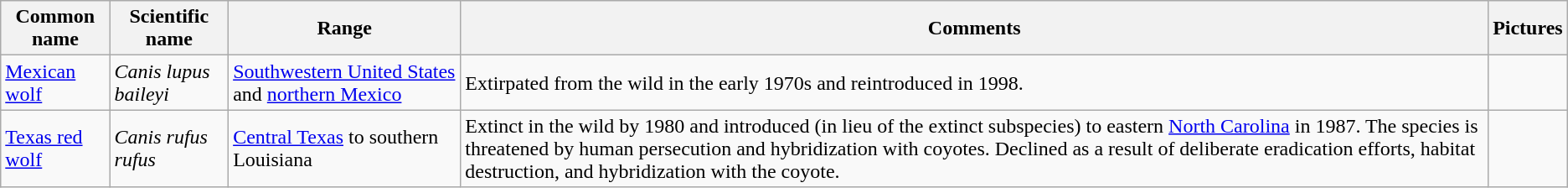<table class="wikitable">
<tr>
<th>Common name</th>
<th>Scientific name</th>
<th>Range</th>
<th class="unsortable">Comments</th>
<th class="unsortable">Pictures</th>
</tr>
<tr>
<td><a href='#'>Mexican wolf</a></td>
<td><em>Canis lupus baileyi</em></td>
<td><a href='#'>Southwestern United States</a> and <a href='#'>northern Mexico</a></td>
<td>Extirpated from the wild in the early 1970s and reintroduced in 1998.</td>
<td></td>
</tr>
<tr>
<td><a href='#'>Texas red wolf</a></td>
<td><em>Canis rufus rufus</em></td>
<td><a href='#'>Central Texas</a> to southern Louisiana</td>
<td>Extinct in the wild by 1980 and introduced (in lieu of the extinct subspecies) to eastern <a href='#'>North Carolina</a> in 1987. The species is threatened by human persecution and hybridization with coyotes. Declined as a result of deliberate eradication efforts, habitat destruction, and hybridization with the coyote.</td>
<td></td>
</tr>
</table>
